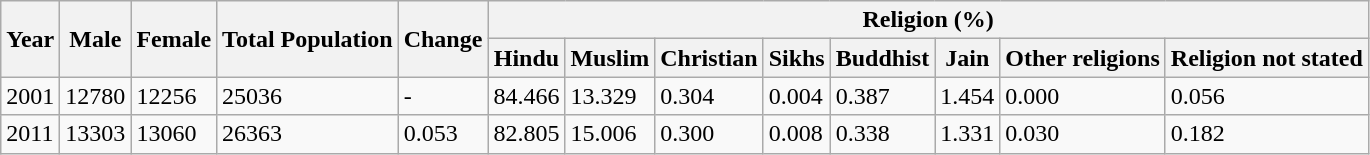<table class="wikitable">
<tr>
<th rowspan="2">Year</th>
<th rowspan="2">Male</th>
<th rowspan="2">Female</th>
<th rowspan="2">Total Population</th>
<th rowspan="2">Change</th>
<th colspan="8">Religion (%)</th>
</tr>
<tr>
<th>Hindu</th>
<th>Muslim</th>
<th>Christian</th>
<th>Sikhs</th>
<th>Buddhist</th>
<th>Jain</th>
<th>Other religions</th>
<th>Religion not stated</th>
</tr>
<tr>
<td>2001</td>
<td>12780</td>
<td>12256</td>
<td>25036</td>
<td>-</td>
<td>84.466</td>
<td>13.329</td>
<td>0.304</td>
<td>0.004</td>
<td>0.387</td>
<td>1.454</td>
<td>0.000</td>
<td>0.056</td>
</tr>
<tr>
<td>2011</td>
<td>13303</td>
<td>13060</td>
<td>26363</td>
<td>0.053</td>
<td>82.805</td>
<td>15.006</td>
<td>0.300</td>
<td>0.008</td>
<td>0.338</td>
<td>1.331</td>
<td>0.030</td>
<td>0.182</td>
</tr>
</table>
